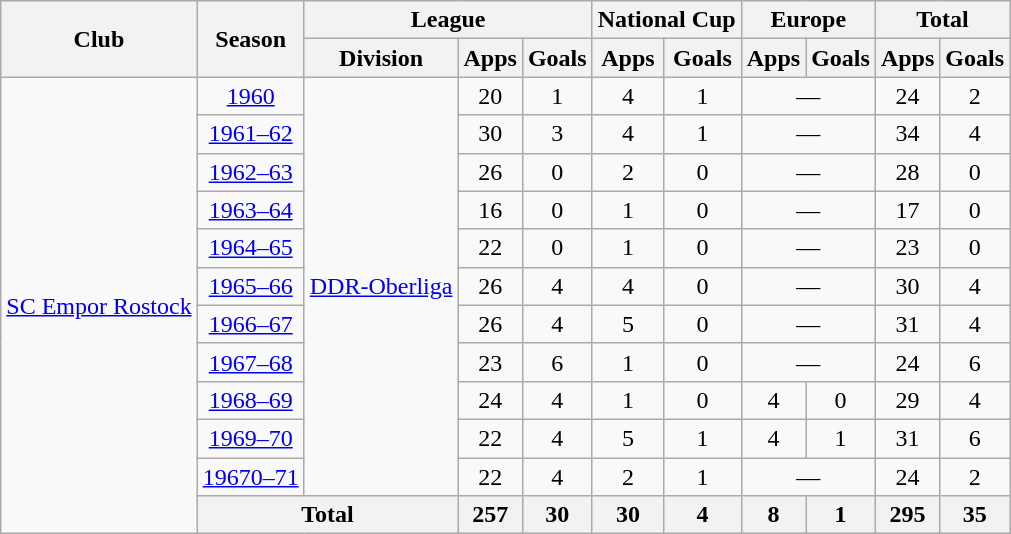<table class=wikitable style=text-align:center>
<tr>
<th rowspan=2>Club</th>
<th rowspan=2>Season</th>
<th colspan=3>League</th>
<th colspan=2>National Cup</th>
<th colspan=2>Europe</th>
<th colspan=2>Total</th>
</tr>
<tr>
<th>Division</th>
<th>Apps</th>
<th>Goals</th>
<th>Apps</th>
<th>Goals</th>
<th>Apps</th>
<th>Goals</th>
<th>Apps</th>
<th>Goals</th>
</tr>
<tr>
<td rowspan=12><a href='#'>SC Empor Rostock</a></td>
<td><a href='#'>1960</a></td>
<td rowspan=11><a href='#'>DDR-Oberliga</a></td>
<td>20</td>
<td>1</td>
<td>4</td>
<td>1</td>
<td colspan=2>—</td>
<td>24</td>
<td>2</td>
</tr>
<tr>
<td><a href='#'>1961–62</a></td>
<td>30</td>
<td>3</td>
<td>4</td>
<td>1</td>
<td colspan=2>—</td>
<td>34</td>
<td>4</td>
</tr>
<tr>
<td><a href='#'>1962–63</a></td>
<td>26</td>
<td>0</td>
<td>2</td>
<td>0</td>
<td colspan=2>—</td>
<td>28</td>
<td>0</td>
</tr>
<tr>
<td><a href='#'>1963–64</a></td>
<td>16</td>
<td>0</td>
<td>1</td>
<td>0</td>
<td colspan=2>—</td>
<td>17</td>
<td>0</td>
</tr>
<tr>
<td><a href='#'>1964–65</a></td>
<td>22</td>
<td>0</td>
<td>1</td>
<td>0</td>
<td colspan=2>—</td>
<td>23</td>
<td>0</td>
</tr>
<tr>
<td><a href='#'>1965–66</a></td>
<td>26</td>
<td>4</td>
<td>4</td>
<td>0</td>
<td colspan=2>—</td>
<td>30</td>
<td>4</td>
</tr>
<tr>
<td><a href='#'>1966–67</a></td>
<td>26</td>
<td>4</td>
<td>5</td>
<td>0</td>
<td colspan=2>—</td>
<td>31</td>
<td>4</td>
</tr>
<tr>
<td><a href='#'>1967–68</a></td>
<td>23</td>
<td>6</td>
<td>1</td>
<td>0</td>
<td colspan=2>—</td>
<td>24</td>
<td>6</td>
</tr>
<tr>
<td><a href='#'>1968–69</a></td>
<td>24</td>
<td>4</td>
<td>1</td>
<td>0</td>
<td>4</td>
<td>0</td>
<td>29</td>
<td>4</td>
</tr>
<tr>
<td><a href='#'>1969–70</a></td>
<td>22</td>
<td>4</td>
<td>5</td>
<td>1</td>
<td>4</td>
<td>1</td>
<td>31</td>
<td>6</td>
</tr>
<tr>
<td><a href='#'>19670–71</a></td>
<td>22</td>
<td>4</td>
<td>2</td>
<td>1</td>
<td colspan=2>—</td>
<td>24</td>
<td>2</td>
</tr>
<tr>
<th colspan=2>Total</th>
<th>257</th>
<th>30</th>
<th>30</th>
<th>4</th>
<th>8</th>
<th>1</th>
<th>295</th>
<th>35</th>
</tr>
</table>
